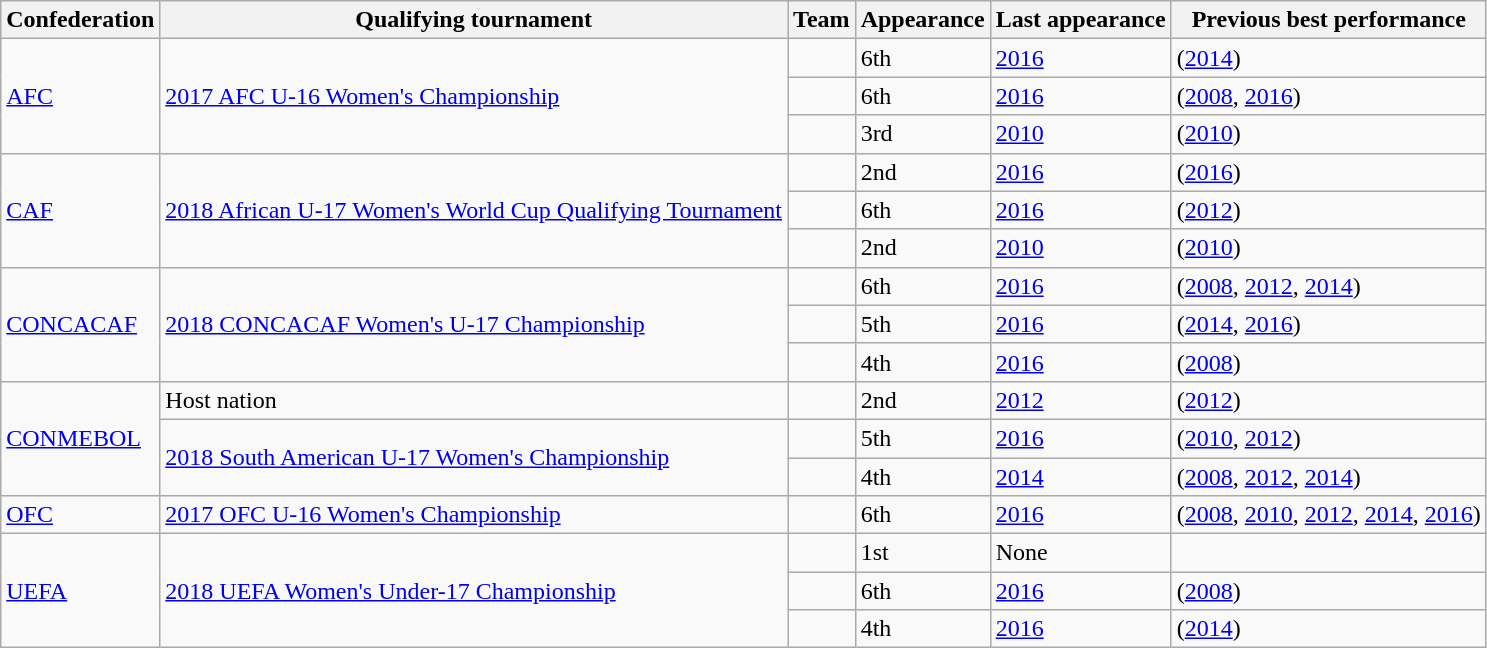<table class="wikitable sortable">
<tr>
<th>Confederation</th>
<th>Qualifying tournament</th>
<th>Team</th>
<th data-sort-type="number">Appearance</th>
<th>Last appearance</th>
<th>Previous best performance</th>
</tr>
<tr>
<td rowspan=3><a href='#'>AFC<br></a></td>
<td rowspan=3><a href='#'>2017 AFC U-16 Women's Championship</a></td>
<td></td>
<td>6th</td>
<td><a href='#'>2016</a></td>
<td> (<a href='#'>2014</a>)</td>
</tr>
<tr>
<td></td>
<td>6th</td>
<td><a href='#'>2016</a></td>
<td> (<a href='#'>2008</a>, <a href='#'>2016</a>)</td>
</tr>
<tr>
<td></td>
<td>3rd</td>
<td><a href='#'>2010</a></td>
<td> (<a href='#'>2010</a>)</td>
</tr>
<tr>
<td rowspan=3><a href='#'>CAF<br></a></td>
<td rowspan=3><a href='#'>2018 African U-17 Women's World Cup Qualifying Tournament</a></td>
<td></td>
<td>2nd</td>
<td><a href='#'>2016</a></td>
<td> (<a href='#'>2016</a>)</td>
</tr>
<tr>
<td></td>
<td>6th</td>
<td><a href='#'>2016</a></td>
<td> (<a href='#'>2012</a>)</td>
</tr>
<tr>
<td></td>
<td>2nd</td>
<td><a href='#'>2010</a></td>
<td> (<a href='#'>2010</a>)</td>
</tr>
<tr>
<td rowspan=3><a href='#'>CONCACAF<br></a></td>
<td rowspan=3><a href='#'>2018 CONCACAF Women's U-17 Championship</a></td>
<td></td>
<td>6th</td>
<td><a href='#'>2016</a></td>
<td> (<a href='#'>2008</a>, <a href='#'>2012</a>, <a href='#'>2014</a>)</td>
</tr>
<tr>
<td style="white-space: nowrap;"></td>
<td>5th</td>
<td><a href='#'>2016</a></td>
<td> (<a href='#'>2014</a>, <a href='#'>2016</a>)</td>
</tr>
<tr>
<td style="white-space: nowrap;"></td>
<td>4th</td>
<td><a href='#'>2016</a></td>
<td> (<a href='#'>2008</a>)</td>
</tr>
<tr>
<td rowspan=3><a href='#'>CONMEBOL<br></a></td>
<td>Host nation</td>
<td></td>
<td>2nd</td>
<td><a href='#'>2012</a></td>
<td> (<a href='#'>2012</a>)</td>
</tr>
<tr>
<td rowspan=2><a href='#'>2018 South American U-17 Women's Championship</a></td>
<td></td>
<td>5th</td>
<td><a href='#'>2016</a></td>
<td> (<a href='#'>2010</a>, <a href='#'>2012</a>)</td>
</tr>
<tr>
<td></td>
<td>4th</td>
<td><a href='#'>2014</a></td>
<td> (<a href='#'>2008</a>, <a href='#'>2012</a>, <a href='#'>2014</a>)</td>
</tr>
<tr>
<td><a href='#'>OFC<br></a></td>
<td><a href='#'>2017 OFC U-16 Women's Championship</a></td>
<td></td>
<td>6th</td>
<td><a href='#'>2016</a></td>
<td> (<a href='#'>2008</a>, <a href='#'>2010</a>, <a href='#'>2012</a>, <a href='#'>2014</a>, <a href='#'>2016</a>)</td>
</tr>
<tr>
<td rowspan=3><a href='#'>UEFA<br></a></td>
<td rowspan=3><a href='#'>2018 UEFA Women's Under-17 Championship</a></td>
<td></td>
<td>1st</td>
<td>None</td>
<td></td>
</tr>
<tr>
<td></td>
<td>6th</td>
<td><a href='#'>2016</a></td>
<td> (<a href='#'>2008</a>)</td>
</tr>
<tr>
<td></td>
<td>4th</td>
<td><a href='#'>2016</a></td>
<td> (<a href='#'>2014</a>)</td>
</tr>
</table>
